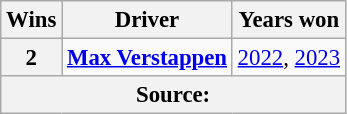<table class="wikitable" style="font-size: 95%;">
<tr>
<th>Wins</th>
<th>Driver</th>
<th>Years won</th>
</tr>
<tr>
<th>2</th>
<td><strong> <a href='#'>Max Verstappen</a></strong></td>
<td><a href='#'>2022</a>, <a href='#'>2023</a></td>
</tr>
<tr>
<th colspan=4>Source:</th>
</tr>
</table>
